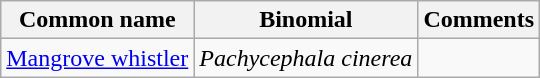<table class="wikitable">
<tr>
<th>Common name</th>
<th>Binomial</th>
<th>Comments</th>
</tr>
<tr>
<td><a href='#'>Mangrove whistler</a></td>
<td><em>Pachycephala cinerea</em></td>
<td></td>
</tr>
</table>
